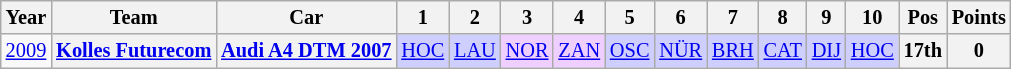<table class="wikitable" border="1" style="text-align:center; font-size:85%;">
<tr>
<th>Year</th>
<th>Team</th>
<th>Car</th>
<th>1</th>
<th>2</th>
<th>3</th>
<th>4</th>
<th>5</th>
<th>6</th>
<th>7</th>
<th>8</th>
<th>9</th>
<th>10</th>
<th>Pos</th>
<th>Points</th>
</tr>
<tr>
<td><a href='#'>2009</a></td>
<th nowrap><a href='#'>Kolles Futurecom</a></th>
<th nowrap><a href='#'>Audi A4 DTM 2007</a></th>
<td style="background:#cfcfff;"><a href='#'>HOC</a><br></td>
<td style="background:#cfcfff;"><a href='#'>LAU</a><br></td>
<td style="background:#efcfff;"><a href='#'>NOR</a><br></td>
<td style="background:#EFCFFF;"><a href='#'>ZAN</a><br></td>
<td style="background:#cfcfff;"><a href='#'>OSC</a><br></td>
<td style="background:#cfcfff;"><a href='#'>NÜR</a><br></td>
<td style="background:#cfcfff;"><a href='#'>BRH</a><br></td>
<td style="background:#cfcfff;"><a href='#'>CAT</a><br></td>
<td style="background:#CFCFFF;"><a href='#'>DIJ</a><br></td>
<td style="background:#cfcfff;"><a href='#'>HOC</a><br></td>
<th>17th</th>
<th>0</th>
</tr>
</table>
